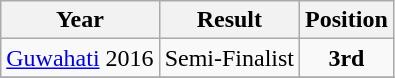<table class="wikitable" style="text-align: center;">
<tr>
<th>Year</th>
<th>Result</th>
<th>Position</th>
</tr>
<tr>
<td> <a href='#'>Guwahati</a> 2016</td>
<td>Semi-Finalist</td>
<td><strong>3rd</strong></td>
</tr>
<tr>
</tr>
</table>
